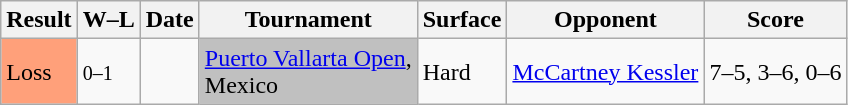<table class="sortable wikitable">
<tr>
<th>Result</th>
<th class="unsortable">W–L</th>
<th>Date</th>
<th>Tournament</th>
<th>Surface</th>
<th>Opponent</th>
<th class="unsortable">Score</th>
</tr>
<tr>
<td bgcolor=FFA07A>Loss</td>
<td><small>0–1</small></td>
<td><a href='#'></a></td>
<td bgcolor=silver><a href='#'>Puerto Vallarta Open</a>, <br>Mexico</td>
<td>Hard</td>
<td> <a href='#'>McCartney Kessler</a></td>
<td>7–5, 3–6, 0–6</td>
</tr>
</table>
